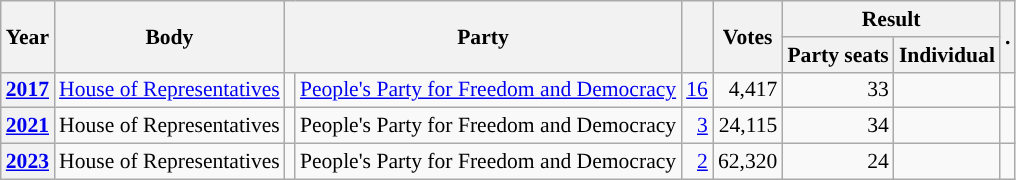<table class="wikitable plainrowheaders sortable" border=2 cellpadding=4 cellspacing=0 style="border: 1px #aaa solid; font-size: 90%; text-align:center;">
<tr>
<th scope="col" rowspan=2>Year</th>
<th scope="col" rowspan=2>Body</th>
<th scope="col" colspan=2 rowspan=2>Party</th>
<th scope="col" rowspan=2></th>
<th scope="col" rowspan=2>Votes</th>
<th scope="colgroup" colspan=2>Result</th>
<th scope="col" rowspan=2>.</th>
</tr>
<tr>
<th scope="col">Party seats</th>
<th scope="col">Individual</th>
</tr>
<tr>
<th scope="row"><a href='#'>2017</a></th>
<td><a href='#'>House of Representatives</a></td>
<td style="background-color:"></td>
<td><a href='#'>People's Party for Freedom and Democracy</a></td>
<td style=text-align:right><a href='#'>16</a></td>
<td style=text-align:right>4,417</td>
<td style=text-align:right>33</td>
<td></td>
<td></td>
</tr>
<tr>
<th scope="row"><a href='#'>2021</a></th>
<td>House of Representatives</td>
<td style="background-color:"></td>
<td>People's Party for Freedom and Democracy</td>
<td style=text-align:right><a href='#'>3</a></td>
<td style=text-align:right>24,115</td>
<td style=text-align:right>34</td>
<td></td>
<td></td>
</tr>
<tr>
<th scope="row"><a href='#'>2023</a></th>
<td>House of Representatives</td>
<td style="background-color:"></td>
<td>People's Party for Freedom and Democracy</td>
<td style=text-align:right><a href='#'>2</a></td>
<td style=text-align:right>62,320</td>
<td style=text-align:right>24</td>
<td></td>
<td></td>
</tr>
</table>
